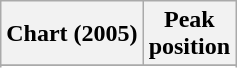<table class="wikitable sortable plainrowheaders">
<tr>
<th>Chart (2005)</th>
<th>Peak<br>position</th>
</tr>
<tr>
</tr>
<tr>
</tr>
<tr>
</tr>
<tr>
</tr>
</table>
